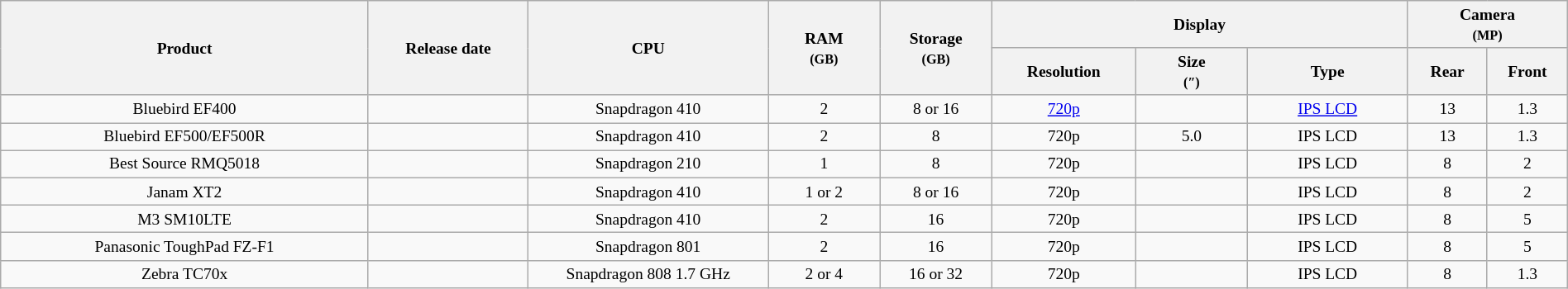<table class="wikitable sortable" style="font-size: small; text-align: center; width: 100%;">
<tr>
<th rowspan="2" width="23%">Product</th>
<th rowspan="2" width="10%">Release date</th>
<th rowspan="2" width="15%">CPU</th>
<th rowspan="2" width="7%">RAM<br><small>(GB)</small></th>
<th rowspan="2" width="7%">Storage<br><small>(GB)</small></th>
<th colspan="3">Display</th>
<th colspan="2">Camera<br><small>(MP)</small></th>
</tr>
<tr>
<th width="9%">Resolution</th>
<th width="7%">Size<br><small>(″)</small></th>
<th width="10%">Type</th>
<th width="5%">Rear</th>
<th width="5%">Front</th>
</tr>
<tr>
<td>Bluebird EF400</td>
<td></td>
<td>Snapdragon 410</td>
<td>2</td>
<td>8 or 16</td>
<td><a href='#'>720p</a></td>
<td></td>
<td><a href='#'>IPS LCD</a></td>
<td>13</td>
<td>1.3</td>
</tr>
<tr>
<td>Bluebird EF500/EF500R</td>
<td></td>
<td>Snapdragon 410</td>
<td>2</td>
<td>8</td>
<td>720p</td>
<td>5.0</td>
<td>IPS LCD</td>
<td>13</td>
<td>1.3</td>
</tr>
<tr>
<td>Best Source RMQ5018</td>
<td></td>
<td>Snapdragon 210</td>
<td>1</td>
<td>8</td>
<td>720p</td>
<td></td>
<td>IPS LCD</td>
<td>8</td>
<td>2</td>
</tr>
<tr>
<td>Janam XT2</td>
<td></td>
<td>Snapdragon 410</td>
<td>1 or 2</td>
<td>8 or 16</td>
<td>720p</td>
<td></td>
<td>IPS LCD</td>
<td>8</td>
<td>2</td>
</tr>
<tr>
<td>M3 SM10LTE</td>
<td></td>
<td>Snapdragon 410</td>
<td>2</td>
<td>16</td>
<td>720p</td>
<td></td>
<td>IPS LCD</td>
<td>8</td>
<td>5</td>
</tr>
<tr>
<td>Panasonic ToughPad FZ-F1</td>
<td></td>
<td>Snapdragon 801</td>
<td>2</td>
<td>16</td>
<td>720p</td>
<td></td>
<td>IPS LCD</td>
<td>8</td>
<td>5</td>
</tr>
<tr>
<td>Zebra TC70x</td>
<td></td>
<td>Snapdragon 808 1.7 GHz</td>
<td>2 or 4</td>
<td>16 or 32</td>
<td>720p</td>
<td></td>
<td>IPS LCD</td>
<td>8</td>
<td>1.3</td>
</tr>
</table>
